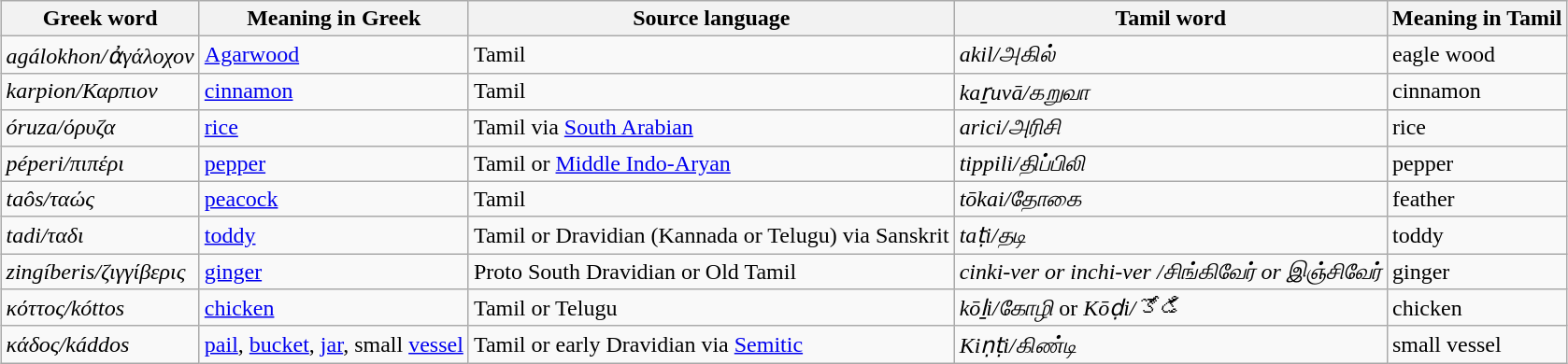<table class="wikitable sortable" style="margin:1em auto;">
<tr>
<th>Greek word</th>
<th>Meaning in Greek</th>
<th>Source language</th>
<th>Tamil word</th>
<th>Meaning in Tamil</th>
</tr>
<tr>
<td><em>agálokhon/ἀγάλοχον</em></td>
<td><a href='#'>Agarwood</a></td>
<td>Tamil</td>
<td><em>akil/அகில்</em></td>
<td>eagle wood</td>
</tr>
<tr>
<td><em>karpion/Καρπιον</em></td>
<td><a href='#'>cinnamon </a></td>
<td>Tamil</td>
<td><em>kaṟuvā/கறுவா</em></td>
<td>cinnamon</td>
</tr>
<tr>
<td><em>óruza/όρυζα</em></td>
<td><a href='#'>rice</a></td>
<td>Tamil via <a href='#'>South Arabian</a></td>
<td><em>arici/அரிசி</em></td>
<td>rice</td>
</tr>
<tr>
<td><em>péperi/πιπέρι</em></td>
<td><a href='#'>pepper</a></td>
<td>Tamil or <a href='#'>Middle Indo-Aryan</a></td>
<td><em>tippili/திப்பிலி</em></td>
<td>pepper</td>
</tr>
<tr>
<td><em>taôs/ταώς</em></td>
<td><a href='#'>peacock</a></td>
<td>Tamil</td>
<td><em>tōkai/தோகை</em></td>
<td>feather</td>
</tr>
<tr>
<td><em>tadi/ταδι</em></td>
<td><a href='#'>toddy</a></td>
<td>Tamil or Dravidian (Kannada or Telugu) via Sanskrit</td>
<td><em>taṭi/தடி</em></td>
<td>toddy</td>
</tr>
<tr>
<td><em>zingíberis/ζιγγίβερις</em></td>
<td><a href='#'>ginger</a></td>
<td>Proto South Dravidian or Old Tamil</td>
<td><em>cinki-ver or inchi-ver /சிங்கிவேர் or இஞ்சிவேர் </em></td>
<td>ginger</td>
</tr>
<tr>
<td><em>κόττος/kóttos</em></td>
<td><a href='#'>chicken</a></td>
<td>Tamil or Telugu</td>
<td><em>kōḻi/கோழி</em> or <em>Kōḍi/కోడి</em></td>
<td>chicken</td>
</tr>
<tr>
<td><em>κάδος/káddos</em></td>
<td><a href='#'>pail</a>, <a href='#'>bucket</a>, <a href='#'>jar</a>, small <a href='#'>vessel</a></td>
<td>Tamil or early Dravidian via <a href='#'>Semitic</a></td>
<td><em>Kiṇṭi/கிண்டி</em></td>
<td>small vessel </td>
</tr>
</table>
